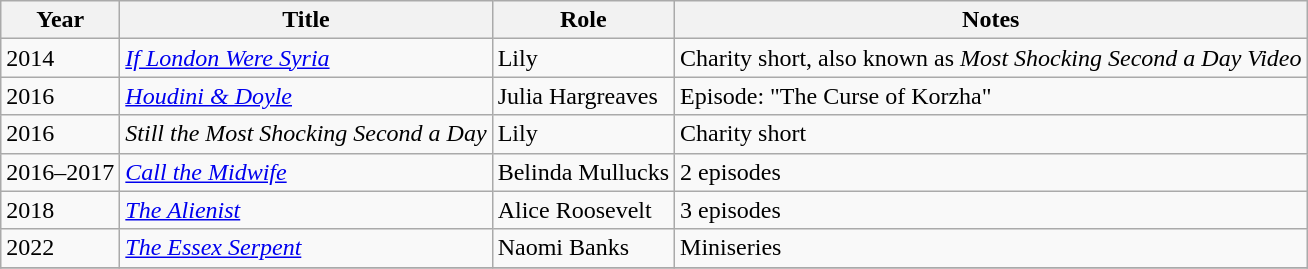<table class="wikitable sortable">
<tr>
<th>Year</th>
<th>Title</th>
<th>Role</th>
<th class="unsortable">Notes</th>
</tr>
<tr>
<td>2014</td>
<td><em><a href='#'>If London Were Syria</a></em></td>
<td>Lily</td>
<td>Charity short, also known as <em>Most Shocking Second a Day Video</em></td>
</tr>
<tr>
<td>2016</td>
<td><em><a href='#'>Houdini & Doyle</a></em></td>
<td>Julia Hargreaves</td>
<td>Episode: "The Curse of Korzha"</td>
</tr>
<tr>
<td>2016</td>
<td><em>Still the Most Shocking Second a Day</em></td>
<td>Lily</td>
<td>Charity short</td>
</tr>
<tr>
<td>2016–2017</td>
<td><em><a href='#'>Call the Midwife</a></em></td>
<td>Belinda Mullucks</td>
<td>2 episodes</td>
</tr>
<tr>
<td>2018</td>
<td><em><a href='#'>The Alienist</a></em></td>
<td>Alice Roosevelt</td>
<td>3 episodes</td>
</tr>
<tr>
<td>2022</td>
<td><em><a href='#'>The Essex Serpent</a></em></td>
<td>Naomi Banks</td>
<td>Miniseries</td>
</tr>
<tr>
</tr>
</table>
